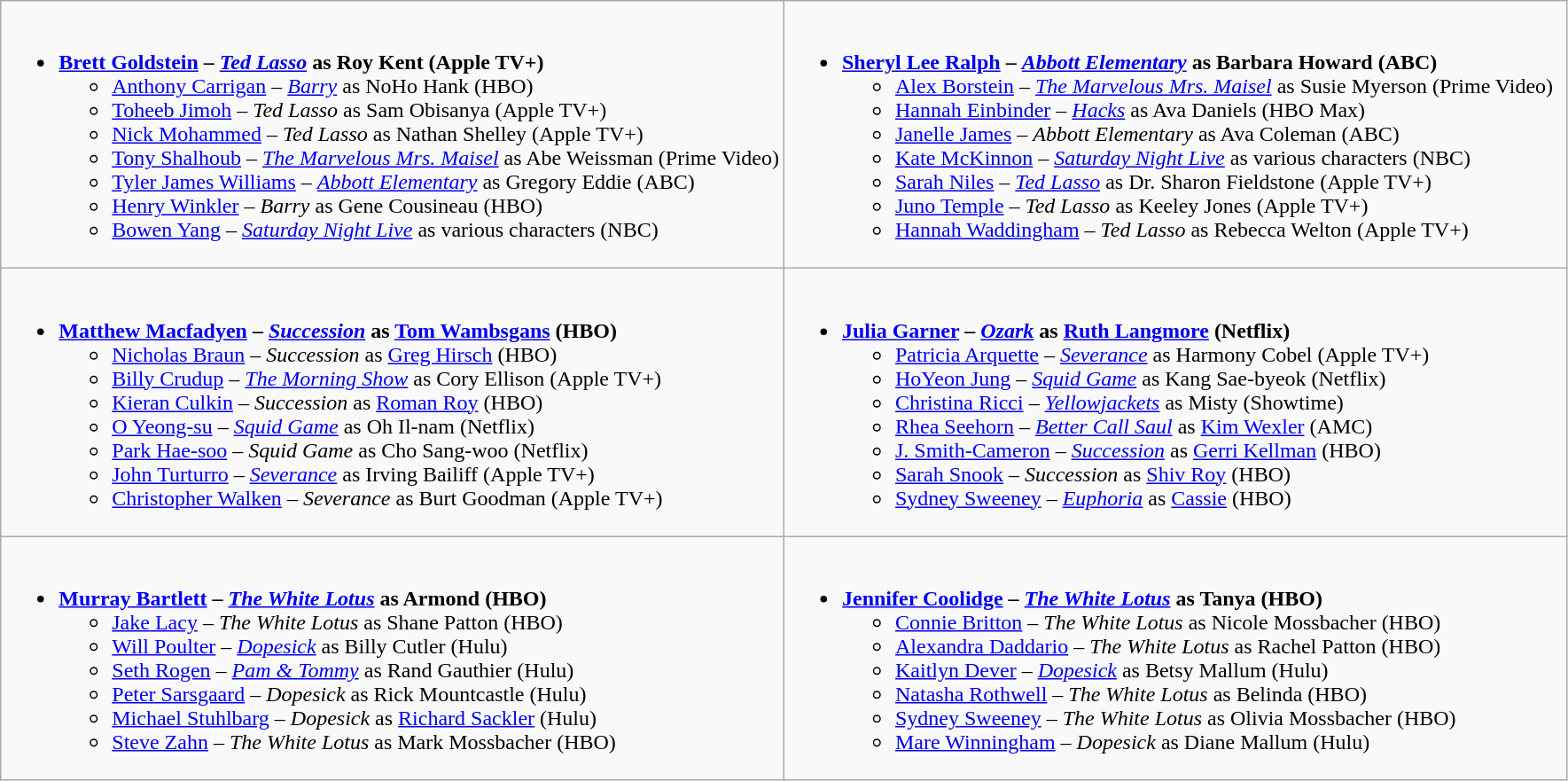<table class="wikitable">
<tr>
<td style="vertical-align:top;" width="50%"><br><ul><li><strong><a href='#'>Brett Goldstein</a> – <em><a href='#'>Ted Lasso</a></em> as Roy Kent (Apple TV+)</strong><ul><li><a href='#'>Anthony Carrigan</a> – <em><a href='#'>Barry</a></em> as NoHo Hank (HBO)</li><li><a href='#'>Toheeb Jimoh</a> – <em>Ted Lasso</em> as Sam Obisanya (Apple TV+)</li><li><a href='#'>Nick Mohammed</a> – <em>Ted Lasso</em> as Nathan Shelley (Apple TV+)</li><li><a href='#'>Tony Shalhoub</a> – <em><a href='#'>The Marvelous Mrs. Maisel</a></em> as Abe Weissman (Prime Video)</li><li><a href='#'>Tyler James Williams</a> – <em><a href='#'>Abbott Elementary</a></em> as Gregory Eddie (ABC)</li><li><a href='#'>Henry Winkler</a> – <em>Barry</em> as Gene Cousineau (HBO)</li><li><a href='#'>Bowen Yang</a> – <em><a href='#'>Saturday Night Live</a></em> as various characters (NBC)</li></ul></li></ul></td>
<td style="vertical-align:top;" width="50%"><br><ul><li><strong><a href='#'>Sheryl Lee Ralph</a> – <em><a href='#'>Abbott Elementary</a></em> as Barbara Howard (ABC)</strong><ul><li><a href='#'>Alex Borstein</a> – <em><a href='#'>The Marvelous Mrs. Maisel</a></em> as Susie Myerson (Prime Video)</li><li><a href='#'>Hannah Einbinder</a> – <em><a href='#'>Hacks</a></em> as Ava Daniels (HBO Max)</li><li><a href='#'>Janelle James</a> – <em>Abbott Elementary</em> as Ava Coleman (ABC)</li><li><a href='#'>Kate McKinnon</a> – <em><a href='#'>Saturday Night Live</a></em> as various characters (NBC)</li><li><a href='#'>Sarah Niles</a> – <em><a href='#'>Ted Lasso</a></em> as Dr. Sharon Fieldstone (Apple TV+)</li><li><a href='#'>Juno Temple</a> – <em>Ted Lasso</em> as Keeley Jones (Apple TV+)</li><li><a href='#'>Hannah Waddingham</a> – <em>Ted Lasso</em> as Rebecca Welton (Apple TV+)</li></ul></li></ul></td>
</tr>
<tr>
<td style="vertical-align:top;" width="50%"><br><ul><li><strong><a href='#'>Matthew Macfadyen</a> – <em><a href='#'>Succession</a></em> as <a href='#'>Tom Wambsgans</a> (HBO)</strong><ul><li><a href='#'>Nicholas Braun</a> – <em>Succession</em> as <a href='#'>Greg Hirsch</a> (HBO)</li><li><a href='#'>Billy Crudup</a> – <em><a href='#'>The Morning Show</a></em> as Cory Ellison (Apple TV+)</li><li><a href='#'>Kieran Culkin</a> – <em>Succession</em> as <a href='#'>Roman Roy</a> (HBO)</li><li><a href='#'>O Yeong-su</a> – <em><a href='#'>Squid Game</a></em> as Oh Il-nam (Netflix)</li><li><a href='#'>Park Hae-soo</a> – <em>Squid Game</em> as Cho Sang-woo (Netflix)</li><li><a href='#'>John Turturro</a> – <em><a href='#'>Severance</a></em> as Irving Bailiff (Apple TV+)</li><li><a href='#'>Christopher Walken</a> – <em>Severance</em> as Burt Goodman (Apple TV+)</li></ul></li></ul></td>
<td style="vertical-align:top;" width="50%"><br><ul><li><strong><a href='#'>Julia Garner</a> – <em><a href='#'>Ozark</a></em> as <a href='#'>Ruth Langmore</a> (Netflix)</strong><ul><li><a href='#'>Patricia Arquette</a> – <em><a href='#'>Severance</a></em> as Harmony Cobel (Apple TV+)</li><li><a href='#'>HoYeon Jung</a> – <em><a href='#'>Squid Game</a></em> as Kang Sae-byeok (Netflix)</li><li><a href='#'>Christina Ricci</a> – <em><a href='#'>Yellowjackets</a></em> as Misty (Showtime)</li><li><a href='#'>Rhea Seehorn</a> – <em><a href='#'>Better Call Saul</a></em> as <a href='#'>Kim Wexler</a> (AMC)</li><li><a href='#'>J. Smith-Cameron</a> – <em><a href='#'>Succession</a></em> as <a href='#'>Gerri Kellman</a> (HBO)</li><li><a href='#'>Sarah Snook</a> – <em>Succession</em> as <a href='#'>Shiv Roy</a> (HBO)</li><li><a href='#'>Sydney Sweeney</a> – <em><a href='#'>Euphoria</a></em> as <a href='#'>Cassie</a> (HBO)</li></ul></li></ul></td>
</tr>
<tr>
<td style="vertical-align:top;" width="50%"><br><ul><li><strong><a href='#'>Murray Bartlett</a> – <em><a href='#'>The White Lotus</a></em> as Armond (HBO)</strong><ul><li><a href='#'>Jake Lacy</a> – <em>The White Lotus</em> as Shane Patton (HBO)</li><li><a href='#'>Will Poulter</a> – <em><a href='#'>Dopesick</a></em> as Billy Cutler (Hulu)</li><li><a href='#'>Seth Rogen</a> – <em><a href='#'>Pam & Tommy</a></em> as Rand Gauthier (Hulu)</li><li><a href='#'>Peter Sarsgaard</a> – <em>Dopesick</em> as Rick Mountcastle (Hulu)</li><li><a href='#'>Michael Stuhlbarg</a> – <em>Dopesick</em> as <a href='#'>Richard Sackler</a> (Hulu)</li><li><a href='#'>Steve Zahn</a> – <em>The White Lotus</em> as Mark Mossbacher (HBO)</li></ul></li></ul></td>
<td style="vertical-align:top;" width="50%"><br><ul><li><strong><a href='#'>Jennifer Coolidge</a> – <em><a href='#'>The White Lotus</a></em> as Tanya (HBO)</strong><ul><li><a href='#'>Connie Britton</a> – <em>The White Lotus</em> as Nicole Mossbacher (HBO)</li><li><a href='#'>Alexandra Daddario</a> – <em>The White Lotus</em> as Rachel Patton (HBO)</li><li><a href='#'>Kaitlyn Dever</a> – <em><a href='#'>Dopesick</a></em> as Betsy Mallum (Hulu)</li><li><a href='#'>Natasha Rothwell</a> – <em>The White Lotus</em> as Belinda (HBO)</li><li><a href='#'>Sydney Sweeney</a> – <em>The White Lotus</em> as Olivia Mossbacher (HBO)</li><li><a href='#'>Mare Winningham</a> – <em>Dopesick</em> as Diane Mallum (Hulu)</li></ul></li></ul></td>
</tr>
</table>
